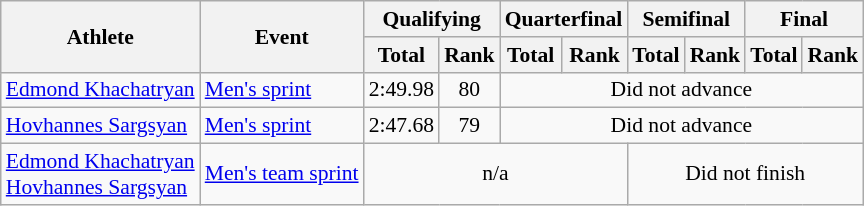<table class="wikitable" style="font-size:90%">
<tr>
<th rowspan="2">Athlete</th>
<th rowspan="2">Event</th>
<th colspan="2">Qualifying</th>
<th colspan="2">Quarterfinal</th>
<th colspan="2">Semifinal</th>
<th colspan="2">Final</th>
</tr>
<tr>
<th>Total</th>
<th>Rank</th>
<th>Total</th>
<th>Rank</th>
<th>Total</th>
<th>Rank</th>
<th>Total</th>
<th>Rank</th>
</tr>
<tr>
<td><a href='#'>Edmond Khachatryan</a></td>
<td><a href='#'>Men's sprint</a></td>
<td align="center">2:49.98</td>
<td align="center">80</td>
<td colspan =8 align="center">Did not advance</td>
</tr>
<tr>
<td><a href='#'>Hovhannes Sargsyan</a></td>
<td><a href='#'>Men's sprint</a></td>
<td align="center">2:47.68</td>
<td align="center">79</td>
<td colspan =8 align="center">Did not advance</td>
</tr>
<tr>
<td><a href='#'>Edmond Khachatryan</a> <br> <a href='#'>Hovhannes Sargsyan</a></td>
<td><a href='#'>Men's team sprint</a></td>
<td colspan=4 align="center">n/a</td>
<td colspan=6 align="center">Did not finish</td>
</tr>
</table>
